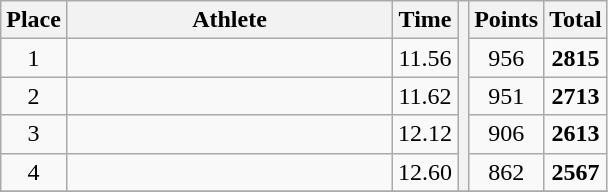<table class="wikitable" style="text-align:center">
<tr>
<th>Place</th>
<th width=210>Athlete</th>
<th>Time</th>
<th rowspan=5></th>
<th>Points</th>
<th>Total</th>
</tr>
<tr>
<td>1</td>
<td align=left></td>
<td>11.56</td>
<td>956</td>
<td><strong>2815</strong></td>
</tr>
<tr>
<td>2</td>
<td align=left></td>
<td>11.62</td>
<td>951</td>
<td><strong>2713</strong></td>
</tr>
<tr>
<td>3</td>
<td align=left></td>
<td>12.12</td>
<td>906</td>
<td><strong>2613</strong></td>
</tr>
<tr>
<td>4</td>
<td align=left></td>
<td>12.60</td>
<td>862</td>
<td><strong>2567</strong></td>
</tr>
<tr>
</tr>
</table>
